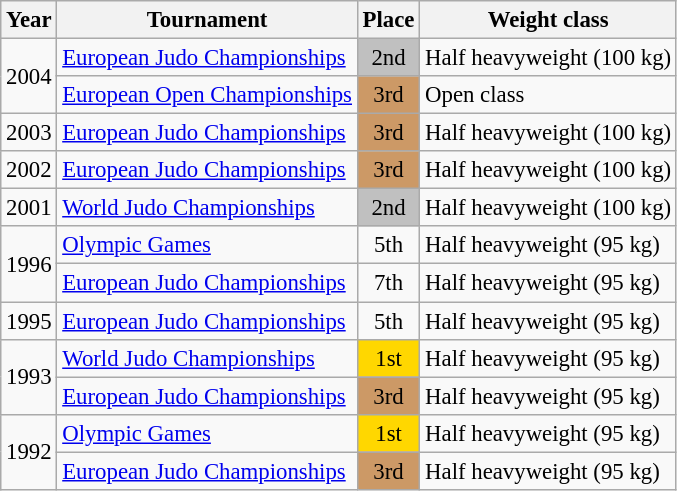<table class=wikitable style="font-size:95%;">
<tr>
<th>Year</th>
<th>Tournament</th>
<th>Place</th>
<th>Weight class</th>
</tr>
<tr>
<td rowspan=2>2004</td>
<td><a href='#'>European Judo Championships</a></td>
<td bgcolor="silver" align="center">2nd</td>
<td>Half heavyweight (100 kg)</td>
</tr>
<tr>
<td><a href='#'>European Open Championships</a></td>
<td bgcolor="cc9966" align="center">3rd</td>
<td>Open class</td>
</tr>
<tr>
<td>2003</td>
<td><a href='#'>European Judo Championships</a></td>
<td bgcolor="cc9966" align="center">3rd</td>
<td>Half heavyweight (100 kg)</td>
</tr>
<tr>
<td>2002</td>
<td><a href='#'>European Judo Championships</a></td>
<td bgcolor="cc9966" align="center">3rd</td>
<td>Half heavyweight (100 kg)</td>
</tr>
<tr>
<td>2001</td>
<td><a href='#'>World Judo Championships</a></td>
<td bgcolor="silver" align="center">2nd</td>
<td>Half heavyweight (100 kg)</td>
</tr>
<tr>
<td rowspan=2>1996</td>
<td><a href='#'>Olympic Games</a></td>
<td align="center">5th</td>
<td>Half heavyweight (95 kg)</td>
</tr>
<tr>
<td><a href='#'>European Judo Championships</a></td>
<td align="center">7th</td>
<td>Half heavyweight (95 kg)</td>
</tr>
<tr>
<td>1995</td>
<td><a href='#'>European Judo Championships</a></td>
<td align="center">5th</td>
<td>Half heavyweight (95 kg)</td>
</tr>
<tr>
<td rowspan=2>1993</td>
<td><a href='#'>World Judo Championships</a></td>
<td bgcolor="gold" align="center">1st</td>
<td>Half heavyweight (95 kg)</td>
</tr>
<tr>
<td><a href='#'>European Judo Championships</a></td>
<td bgcolor="cc9966" align="center">3rd</td>
<td>Half heavyweight (95 kg)</td>
</tr>
<tr>
<td rowspan=2>1992</td>
<td><a href='#'>Olympic Games</a></td>
<td bgcolor="gold" align="center">1st</td>
<td>Half heavyweight (95 kg)</td>
</tr>
<tr>
<td><a href='#'>European Judo Championships</a></td>
<td bgcolor="cc9966" align="center">3rd</td>
<td>Half heavyweight (95 kg)</td>
</tr>
</table>
